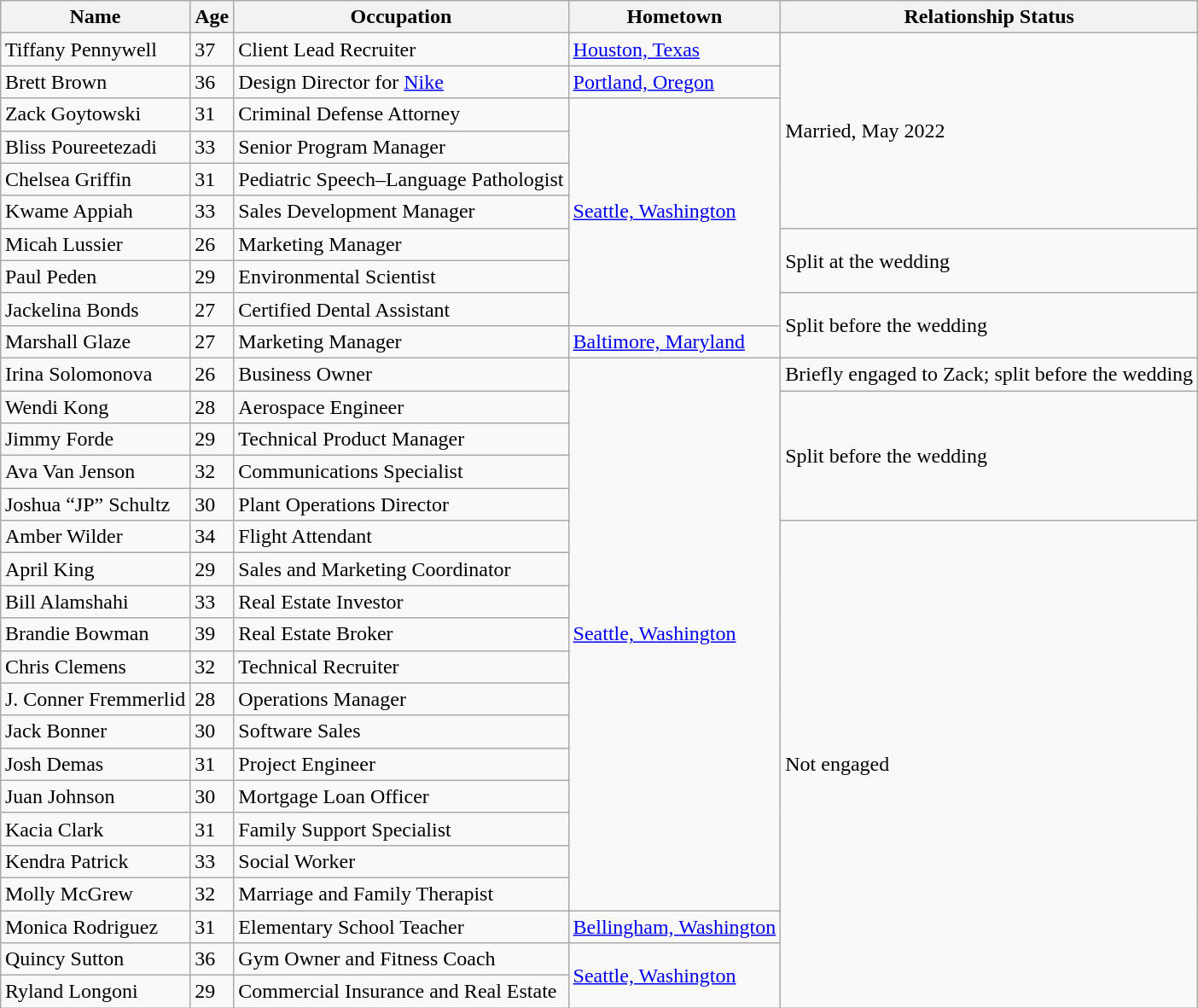<table class="wikitable sortable" style="margin:auto;">
<tr>
<th scope="col">Name</th>
<th scope="col">Age</th>
<th scope="col">Occupation</th>
<th scope="col">Hometown</th>
<th scope="col">Relationship Status</th>
</tr>
<tr>
<td>Tiffany Pennywell</td>
<td>37</td>
<td>Client Lead Recruiter</td>
<td><a href='#'>Houston, Texas</a></td>
<td rowspan="6">Married, May 2022</td>
</tr>
<tr>
<td>Brett Brown</td>
<td>36</td>
<td>Design Director for <a href='#'>Nike</a></td>
<td><a href='#'>Portland, Oregon</a></td>
</tr>
<tr>
<td>Zack Goytowski</td>
<td>31</td>
<td>Criminal Defense Attorney</td>
<td rowspan="7"><a href='#'>Seattle, Washington</a></td>
</tr>
<tr>
<td>Bliss Poureetezadi</td>
<td>33</td>
<td>Senior Program Manager</td>
</tr>
<tr>
<td>Chelsea Griffin</td>
<td>31</td>
<td>Pediatric Speech–Language Pathologist</td>
</tr>
<tr>
<td>Kwame Appiah</td>
<td>33</td>
<td>Sales Development Manager</td>
</tr>
<tr>
<td>Micah Lussier</td>
<td>26</td>
<td>Marketing Manager</td>
<td rowspan="2">Split at the wedding</td>
</tr>
<tr>
<td>Paul Peden</td>
<td>29</td>
<td>Environmental Scientist</td>
</tr>
<tr>
<td>Jackelina Bonds</td>
<td>27</td>
<td>Certified Dental Assistant</td>
<td rowspan="2">Split before the wedding</td>
</tr>
<tr>
<td>Marshall Glaze</td>
<td>27</td>
<td>Marketing Manager</td>
<td><a href='#'>Baltimore, Maryland</a></td>
</tr>
<tr>
<td>Irina Solomonova</td>
<td>26</td>
<td>Business Owner</td>
<td rowspan="17"><a href='#'>Seattle, Washington</a></td>
<td>Briefly engaged to Zack; split before the wedding</td>
</tr>
<tr>
<td>Wendi Kong</td>
<td>28</td>
<td>Aerospace Engineer</td>
<td rowspan="4">Split before the wedding</td>
</tr>
<tr>
<td>Jimmy Forde</td>
<td>29</td>
<td>Technical Product Manager</td>
</tr>
<tr>
<td>Ava Van Jenson</td>
<td>32</td>
<td>Communications Specialist</td>
</tr>
<tr>
<td>Joshua “JP” Schultz</td>
<td>30</td>
<td>Plant Operations Director</td>
</tr>
<tr>
<td>Amber Wilder</td>
<td>34</td>
<td>Flight Attendant</td>
<td rowspan="15">Not engaged</td>
</tr>
<tr>
<td>April King</td>
<td>29</td>
<td>Sales and Marketing Coordinator</td>
</tr>
<tr>
<td>Bill Alamshahi</td>
<td>33</td>
<td>Real Estate Investor</td>
</tr>
<tr>
<td>Brandie Bowman</td>
<td>39</td>
<td>Real Estate Broker</td>
</tr>
<tr>
<td>Chris Clemens</td>
<td>32</td>
<td>Technical Recruiter</td>
</tr>
<tr>
<td>J. Conner Fremmerlid</td>
<td>28</td>
<td>Operations Manager</td>
</tr>
<tr>
<td>Jack Bonner</td>
<td>30</td>
<td>Software Sales</td>
</tr>
<tr>
<td>Josh Demas</td>
<td>31</td>
<td>Project Engineer</td>
</tr>
<tr>
<td>Juan Johnson</td>
<td>30</td>
<td>Mortgage Loan Officer</td>
</tr>
<tr>
<td>Kacia Clark</td>
<td>31</td>
<td>Family Support Specialist</td>
</tr>
<tr>
<td>Kendra Patrick</td>
<td>33</td>
<td>Social Worker</td>
</tr>
<tr>
<td>Molly McGrew</td>
<td>32</td>
<td>Marriage and Family Therapist</td>
</tr>
<tr>
<td>Monica Rodriguez</td>
<td>31</td>
<td>Elementary School Teacher</td>
<td><a href='#'>Bellingham, Washington</a></td>
</tr>
<tr>
<td>Quincy Sutton</td>
<td>36</td>
<td>Gym Owner and Fitness Coach</td>
<td rowspan="2"><a href='#'>Seattle, Washington</a></td>
</tr>
<tr>
<td>Ryland Longoni</td>
<td>29</td>
<td>Commercial Insurance and Real Estate</td>
</tr>
</table>
